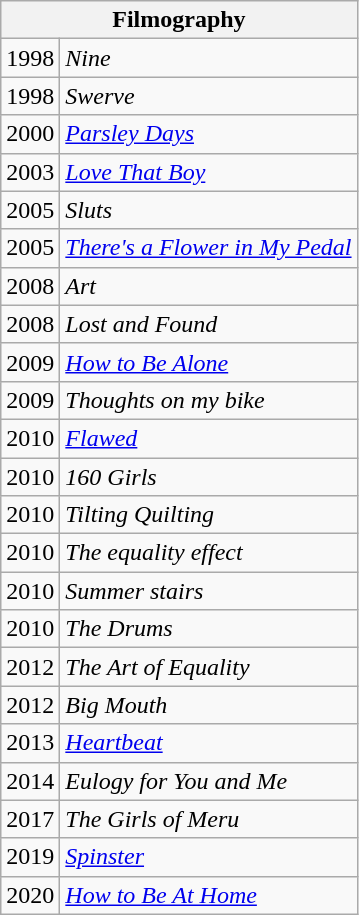<table class="wikitable">
<tr>
<th colspan="2">Filmography</th>
</tr>
<tr>
<td>1998</td>
<td><em>Nine</em></td>
</tr>
<tr>
<td>1998</td>
<td><em>Swerve</em></td>
</tr>
<tr>
<td>2000</td>
<td><em><a href='#'>Parsley Days</a></em></td>
</tr>
<tr>
<td>2003</td>
<td><em><a href='#'>Love That Boy</a></em></td>
</tr>
<tr>
<td>2005</td>
<td><em>Sluts</em></td>
</tr>
<tr>
<td>2005</td>
<td><em><a href='#'>There's a Flower in My Pedal</a></em></td>
</tr>
<tr>
<td>2008</td>
<td><em>Art</em></td>
</tr>
<tr>
<td>2008</td>
<td><em>Lost and Found</em></td>
</tr>
<tr>
<td>2009</td>
<td><em><a href='#'>How to Be Alone</a></em></td>
</tr>
<tr>
<td>2009</td>
<td><em>Thoughts on my bike</em></td>
</tr>
<tr>
<td>2010</td>
<td><em><a href='#'>Flawed</a></em></td>
</tr>
<tr>
<td>2010</td>
<td><em>160 Girls</em></td>
</tr>
<tr>
<td>2010</td>
<td><em>Tilting Quilting</em></td>
</tr>
<tr>
<td>2010</td>
<td><em>The equality effect</em></td>
</tr>
<tr>
<td>2010</td>
<td><em>Summer stairs</em></td>
</tr>
<tr>
<td>2010</td>
<td><em>The Drums</em></td>
</tr>
<tr>
<td>2012</td>
<td><em>The Art of Equality</em></td>
</tr>
<tr>
<td>2012</td>
<td><em>Big Mouth</em></td>
</tr>
<tr>
<td>2013</td>
<td><em><a href='#'>Heartbeat</a></em></td>
</tr>
<tr>
<td>2014</td>
<td><em>Eulogy for You and Me</em></td>
</tr>
<tr>
<td>2017</td>
<td><em>The Girls of Meru</em></td>
</tr>
<tr>
<td>2019</td>
<td><em><a href='#'>Spinster</a></em></td>
</tr>
<tr>
<td>2020</td>
<td><em><a href='#'>How to Be At Home</a></em></td>
</tr>
</table>
